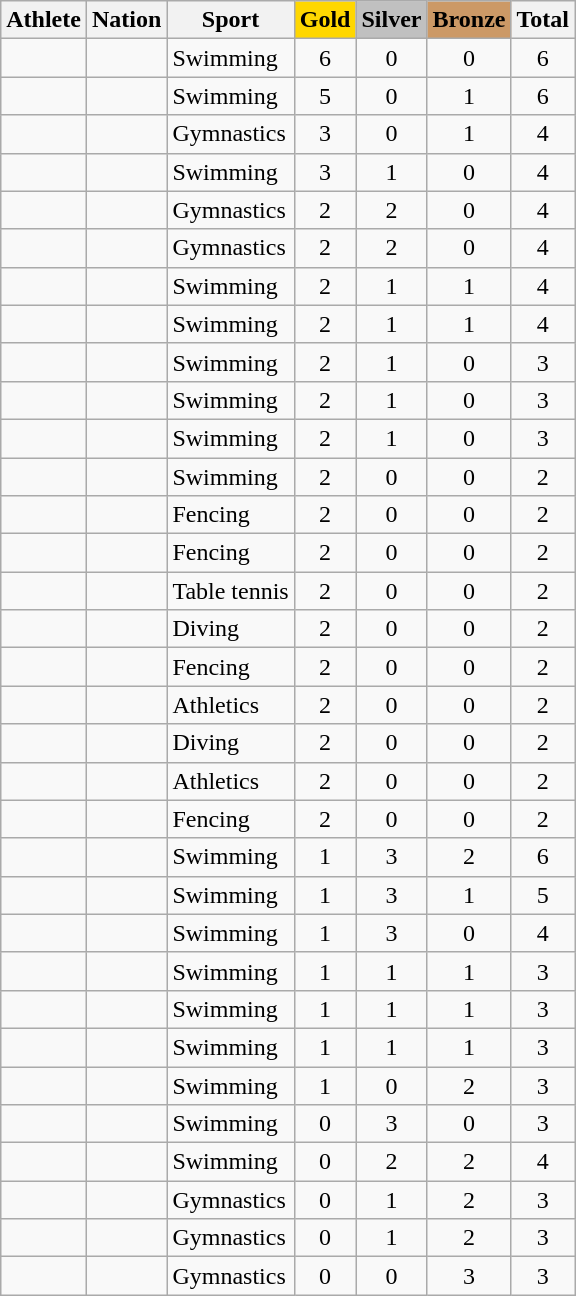<table class="wikitable sortable" style="text-align:center">
<tr>
<th>Athlete</th>
<th>Nation</th>
<th>Sport</th>
<th style="background-color: gold">Gold</th>
<th style="background-color: silver">Silver</th>
<th style="background-color: #cc9966">Bronze</th>
<th>Total</th>
</tr>
<tr>
<td align=left></td>
<td align=left></td>
<td align=left>Swimming</td>
<td>6</td>
<td>0</td>
<td>0</td>
<td>6</td>
</tr>
<tr>
<td align=left></td>
<td align=left></td>
<td align=left>Swimming</td>
<td>5</td>
<td>0</td>
<td>1</td>
<td>6</td>
</tr>
<tr>
<td align=left></td>
<td align=left></td>
<td align=left>Gymnastics</td>
<td>3</td>
<td>0</td>
<td>1</td>
<td>4</td>
</tr>
<tr>
<td align=left></td>
<td align=left></td>
<td align=left>Swimming</td>
<td>3</td>
<td>1</td>
<td>0</td>
<td>4</td>
</tr>
<tr>
<td align=left></td>
<td align=left></td>
<td align=left>Gymnastics</td>
<td>2</td>
<td>2</td>
<td>0</td>
<td>4</td>
</tr>
<tr>
<td align=left></td>
<td align=left></td>
<td align=left>Gymnastics</td>
<td>2</td>
<td>2</td>
<td>0</td>
<td>4</td>
</tr>
<tr>
<td align=left></td>
<td align=left></td>
<td align=left>Swimming</td>
<td>2</td>
<td>1</td>
<td>1</td>
<td>4</td>
</tr>
<tr>
<td align=left></td>
<td align=left></td>
<td align=left>Swimming</td>
<td>2</td>
<td>1</td>
<td>1</td>
<td>4</td>
</tr>
<tr>
<td align=left></td>
<td align=left></td>
<td align=left>Swimming</td>
<td>2</td>
<td>1</td>
<td>0</td>
<td>3</td>
</tr>
<tr>
<td align=left></td>
<td align=left></td>
<td align=left>Swimming</td>
<td>2</td>
<td>1</td>
<td>0</td>
<td>3</td>
</tr>
<tr>
<td align=left></td>
<td align=left></td>
<td align=left>Swimming</td>
<td>2</td>
<td>1</td>
<td>0</td>
<td>3</td>
</tr>
<tr>
<td align=left></td>
<td align=left></td>
<td align=left>Swimming</td>
<td>2</td>
<td>0</td>
<td>0</td>
<td>2</td>
</tr>
<tr>
<td align=left></td>
<td align=left></td>
<td align=left>Fencing</td>
<td>2</td>
<td>0</td>
<td>0</td>
<td>2</td>
</tr>
<tr>
<td align=left></td>
<td align=left></td>
<td align=left>Fencing</td>
<td>2</td>
<td>0</td>
<td>0</td>
<td>2</td>
</tr>
<tr>
<td align=left></td>
<td align=left></td>
<td align=left>Table tennis</td>
<td>2</td>
<td>0</td>
<td>0</td>
<td>2</td>
</tr>
<tr>
<td align=left></td>
<td align=left></td>
<td align=left>Diving</td>
<td>2</td>
<td>0</td>
<td>0</td>
<td>2</td>
</tr>
<tr>
<td align=left></td>
<td align=left></td>
<td align=left>Fencing</td>
<td>2</td>
<td>0</td>
<td>0</td>
<td>2</td>
</tr>
<tr>
<td align=left></td>
<td align=left></td>
<td align=left>Athletics</td>
<td>2</td>
<td>0</td>
<td>0</td>
<td>2</td>
</tr>
<tr>
<td align=left></td>
<td align=left></td>
<td align=left>Diving</td>
<td>2</td>
<td>0</td>
<td>0</td>
<td>2</td>
</tr>
<tr>
<td align=left></td>
<td align=left></td>
<td align=left>Athletics</td>
<td>2</td>
<td>0</td>
<td>0</td>
<td>2</td>
</tr>
<tr>
<td align=left></td>
<td align=left></td>
<td align=left>Fencing</td>
<td>2</td>
<td>0</td>
<td>0</td>
<td>2</td>
</tr>
<tr>
<td align=left></td>
<td align=left></td>
<td align=left>Swimming</td>
<td>1</td>
<td>3</td>
<td>2</td>
<td>6</td>
</tr>
<tr>
<td align=left></td>
<td align=left></td>
<td align=left>Swimming</td>
<td>1</td>
<td>3</td>
<td>1</td>
<td>5</td>
</tr>
<tr>
<td align=left></td>
<td align=left></td>
<td align=left>Swimming</td>
<td>1</td>
<td>3</td>
<td>0</td>
<td>4</td>
</tr>
<tr>
<td align=left></td>
<td align=left></td>
<td align=left>Swimming</td>
<td>1</td>
<td>1</td>
<td>1</td>
<td>3</td>
</tr>
<tr>
<td align=left></td>
<td align=left></td>
<td align=left>Swimming</td>
<td>1</td>
<td>1</td>
<td>1</td>
<td>3</td>
</tr>
<tr>
<td align=left></td>
<td align=left></td>
<td align=left>Swimming</td>
<td>1</td>
<td>1</td>
<td>1</td>
<td>3</td>
</tr>
<tr>
<td align=left></td>
<td align=left></td>
<td align=left>Swimming</td>
<td>1</td>
<td>0</td>
<td>2</td>
<td>3</td>
</tr>
<tr>
<td align=left></td>
<td align=left></td>
<td align=left>Swimming</td>
<td>0</td>
<td>3</td>
<td>0</td>
<td>3</td>
</tr>
<tr>
<td align=left></td>
<td align=left></td>
<td align=left>Swimming</td>
<td>0</td>
<td>2</td>
<td>2</td>
<td>4</td>
</tr>
<tr>
<td align=left></td>
<td align=left></td>
<td align=left>Gymnastics</td>
<td>0</td>
<td>1</td>
<td>2</td>
<td>3</td>
</tr>
<tr>
<td align=left></td>
<td align=left></td>
<td align=left>Gymnastics</td>
<td>0</td>
<td>1</td>
<td>2</td>
<td>3</td>
</tr>
<tr>
<td align=left></td>
<td align=left></td>
<td align=left>Gymnastics</td>
<td>0</td>
<td>0</td>
<td>3</td>
<td>3<br></td>
</tr>
</table>
